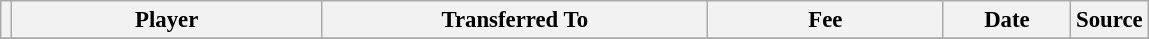<table class="wikitable plainrowheaders sortable" style="font-size:95%">
<tr>
<th></th>
<th scope="col" style="width:200px;"><strong>Player</strong></th>
<th scope="col" style="width:250px;"><strong>Transferred To</strong></th>
<th scope="col" style="width:150px;"><strong>Fee</strong></th>
<th scope="col" style="width:78px;"><strong>Date</strong></th>
<th><strong>Source</strong></th>
</tr>
<tr>
</tr>
</table>
